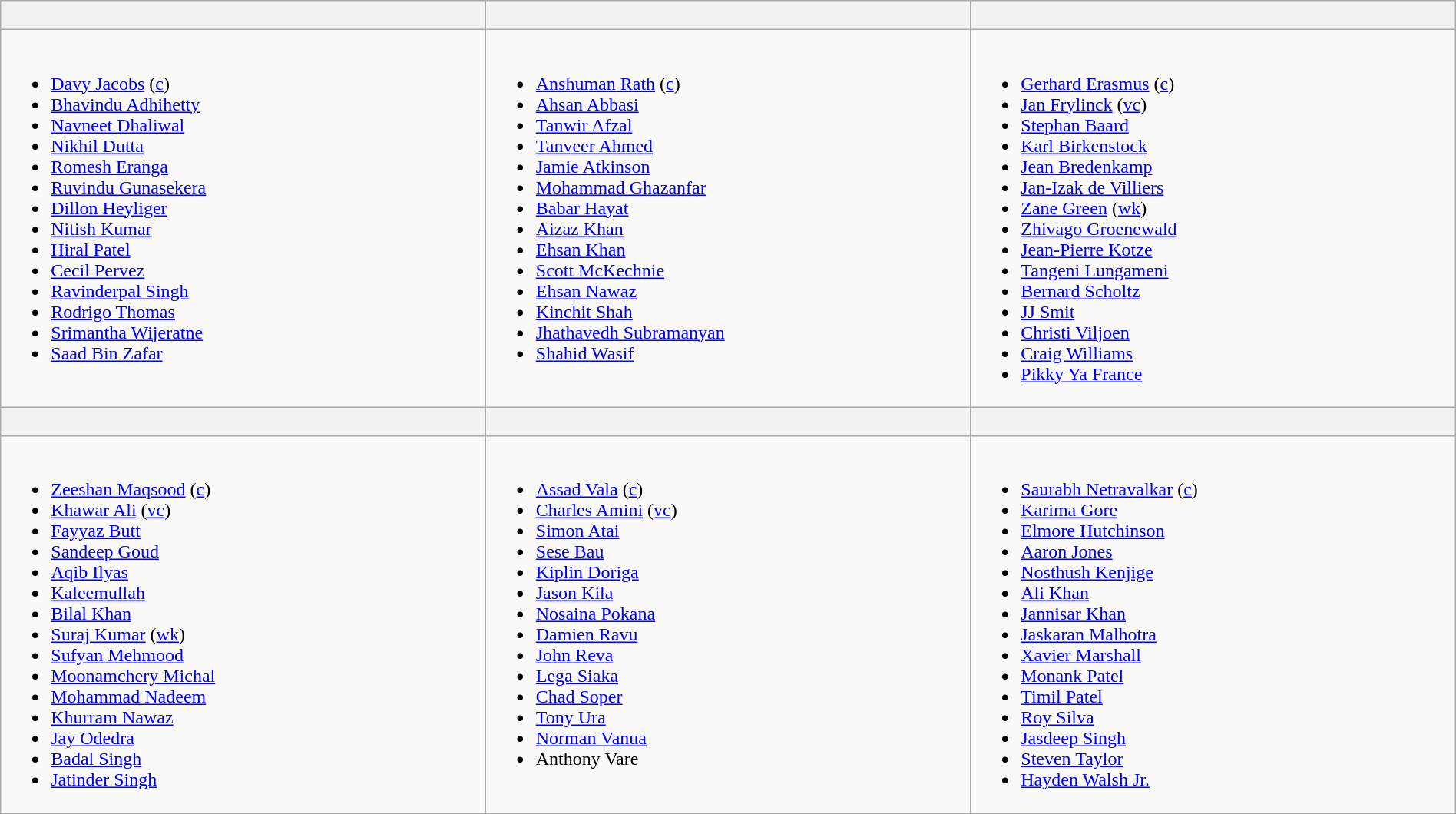<table class="wikitable" width="100%">
<tr>
<th width=33%><br><small></small></th>
<th width=33%><br><small></small></th>
<th width=33%><br><small></small></th>
</tr>
<tr>
<td valign=top><br><ul><li><a href='#'>Davy Jacobs</a> (<a href='#'>c</a>)</li><li><a href='#'>Bhavindu Adhihetty</a></li><li><a href='#'>Navneet Dhaliwal</a></li><li><a href='#'>Nikhil Dutta</a></li><li><a href='#'>Romesh Eranga</a></li><li><a href='#'>Ruvindu Gunasekera</a></li><li><a href='#'>Dillon Heyliger</a></li><li><a href='#'>Nitish Kumar</a></li><li><a href='#'>Hiral Patel</a></li><li><a href='#'>Cecil Pervez</a></li><li><a href='#'>Ravinderpal Singh</a></li><li><a href='#'>Rodrigo Thomas</a></li><li><a href='#'>Srimantha Wijeratne</a></li><li><a href='#'>Saad Bin Zafar</a></li></ul></td>
<td valign=top><br><ul><li><a href='#'>Anshuman Rath</a> (<a href='#'>c</a>)</li><li><a href='#'>Ahsan Abbasi</a></li><li><a href='#'>Tanwir Afzal</a></li><li><a href='#'>Tanveer Ahmed</a></li><li><a href='#'>Jamie Atkinson</a></li><li><a href='#'>Mohammad Ghazanfar</a></li><li><a href='#'>Babar Hayat</a></li><li><a href='#'>Aizaz Khan</a></li><li><a href='#'>Ehsan Khan</a></li><li><a href='#'>Scott McKechnie</a></li><li><a href='#'>Ehsan Nawaz</a></li><li><a href='#'>Kinchit Shah</a></li><li><a href='#'>Jhathavedh Subramanyan</a></li><li><a href='#'>Shahid Wasif</a></li></ul></td>
<td valign=top><br><ul><li><a href='#'>Gerhard Erasmus</a> (<a href='#'>c</a>)</li><li><a href='#'>Jan Frylinck</a> (<a href='#'>vc</a>)</li><li><a href='#'>Stephan Baard</a></li><li><a href='#'>Karl Birkenstock</a></li><li><a href='#'>Jean Bredenkamp</a></li><li><a href='#'>Jan-Izak de Villiers</a></li><li><a href='#'>Zane Green</a> (<a href='#'>wk</a>)</li><li><a href='#'>Zhivago Groenewald</a></li><li><a href='#'>Jean-Pierre Kotze</a></li><li><a href='#'>Tangeni Lungameni</a></li><li><a href='#'>Bernard Scholtz</a></li><li><a href='#'>JJ Smit</a></li><li><a href='#'>Christi Viljoen</a></li><li><a href='#'>Craig Williams</a></li><li><a href='#'>Pikky Ya France</a></li></ul></td>
</tr>
<tr>
<th width=33%><br><small></small></th>
<th width=33%><br><small></small></th>
<th width=33%><br><small></small></th>
</tr>
<tr>
<td valign=top><br><ul><li><a href='#'>Zeeshan Maqsood</a> (<a href='#'>c</a>)</li><li><a href='#'>Khawar Ali</a> (<a href='#'>vc</a>)</li><li><a href='#'>Fayyaz Butt</a></li><li><a href='#'>Sandeep Goud</a></li><li><a href='#'>Aqib Ilyas</a></li><li><a href='#'>Kaleemullah</a></li><li><a href='#'>Bilal Khan</a></li><li><a href='#'>Suraj Kumar</a> (<a href='#'>wk</a>)</li><li><a href='#'>Sufyan Mehmood</a></li><li><a href='#'>Moonamchery Michal</a></li><li><a href='#'>Mohammad Nadeem</a></li><li><a href='#'>Khurram Nawaz</a></li><li><a href='#'>Jay Odedra</a></li><li><a href='#'>Badal Singh</a></li><li><a href='#'>Jatinder Singh</a></li></ul></td>
<td valign=top><br><ul><li><a href='#'>Assad Vala</a> (<a href='#'>c</a>)</li><li><a href='#'>Charles Amini</a> (<a href='#'>vc</a>)</li><li><a href='#'>Simon Atai</a></li><li><a href='#'>Sese Bau</a></li><li><a href='#'>Kiplin Doriga</a></li><li><a href='#'>Jason Kila</a></li><li><a href='#'>Nosaina Pokana</a></li><li><a href='#'>Damien Ravu</a></li><li><a href='#'>John Reva</a></li><li><a href='#'>Lega Siaka</a></li><li><a href='#'>Chad Soper</a></li><li><a href='#'>Tony Ura</a></li><li><a href='#'>Norman Vanua</a></li><li>Anthony Vare</li></ul></td>
<td valign=top><br><ul><li><a href='#'>Saurabh Netravalkar</a> (<a href='#'>c</a>)</li><li><a href='#'>Karima Gore</a></li><li><a href='#'>Elmore Hutchinson</a></li><li><a href='#'>Aaron Jones</a></li><li><a href='#'>Nosthush Kenjige</a></li><li><a href='#'>Ali Khan</a></li><li><a href='#'>Jannisar Khan</a></li><li><a href='#'>Jaskaran Malhotra</a></li><li><a href='#'>Xavier Marshall</a></li><li><a href='#'>Monank Patel</a></li><li><a href='#'>Timil Patel</a></li><li><a href='#'>Roy Silva</a></li><li><a href='#'>Jasdeep Singh</a></li><li><a href='#'>Steven Taylor</a></li><li><a href='#'>Hayden Walsh Jr.</a></li></ul></td>
</tr>
</table>
